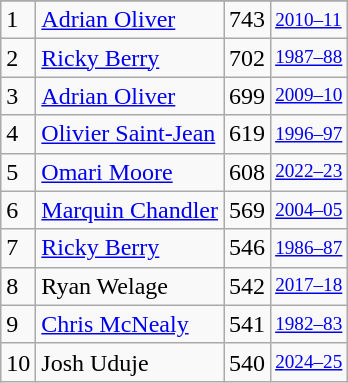<table class="wikitable">
<tr>
</tr>
<tr>
<td>1</td>
<td><a href='#'>Adrian Oliver</a></td>
<td>743</td>
<td style="font-size:80%;"><a href='#'>2010–11</a></td>
</tr>
<tr>
<td>2</td>
<td><a href='#'>Ricky Berry</a></td>
<td>702</td>
<td style="font-size:80%;"><a href='#'>1987–88</a></td>
</tr>
<tr>
<td>3</td>
<td><a href='#'>Adrian Oliver</a></td>
<td>699</td>
<td style="font-size:80%;"><a href='#'>2009–10</a></td>
</tr>
<tr>
<td>4</td>
<td><a href='#'>Olivier Saint-Jean</a></td>
<td>619</td>
<td style="font-size:80%;"><a href='#'>1996–97</a></td>
</tr>
<tr>
<td>5</td>
<td><a href='#'>Omari Moore</a></td>
<td>608</td>
<td style="font-size:80%;"><a href='#'>2022–23</a></td>
</tr>
<tr>
<td>6</td>
<td><a href='#'>Marquin Chandler</a></td>
<td>569</td>
<td style="font-size:80%;"><a href='#'>2004–05</a></td>
</tr>
<tr>
<td>7</td>
<td><a href='#'>Ricky Berry</a></td>
<td>546</td>
<td style="font-size:80%;"><a href='#'>1986–87</a></td>
</tr>
<tr>
<td>8</td>
<td>Ryan Welage</td>
<td>542</td>
<td style="font-size:80%;"><a href='#'>2017–18</a></td>
</tr>
<tr>
<td>9</td>
<td><a href='#'>Chris McNealy</a></td>
<td>541</td>
<td style="font-size:80%;"><a href='#'>1982–83</a></td>
</tr>
<tr>
<td>10</td>
<td>Josh Uduje</td>
<td>540</td>
<td style="font-size:80%;"><a href='#'>2024–25</a></td>
</tr>
</table>
